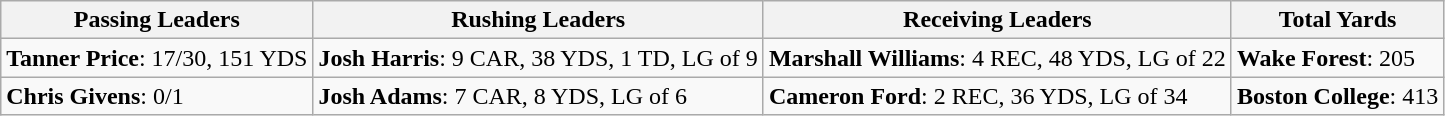<table class="wikitable">
<tr>
<th>Passing Leaders</th>
<th>Rushing Leaders</th>
<th>Receiving Leaders</th>
<th>Total Yards</th>
</tr>
<tr>
<td><strong>Tanner Price</strong>: 17/30, 151 YDS</td>
<td><strong>Josh Harris</strong>: 9 CAR, 38 YDS, 1 TD, LG of 9</td>
<td><strong>Marshall Williams</strong>: 4 REC, 48 YDS, LG of 22</td>
<td><strong>Wake Forest</strong>: 205</td>
</tr>
<tr>
<td><strong>Chris Givens</strong>: 0/1</td>
<td><strong>Josh Adams</strong>: 7 CAR, 8 YDS, LG of 6</td>
<td><strong>Cameron Ford</strong>: 2 REC, 36 YDS, LG of 34</td>
<td><strong>Boston College</strong>: 413</td>
</tr>
</table>
